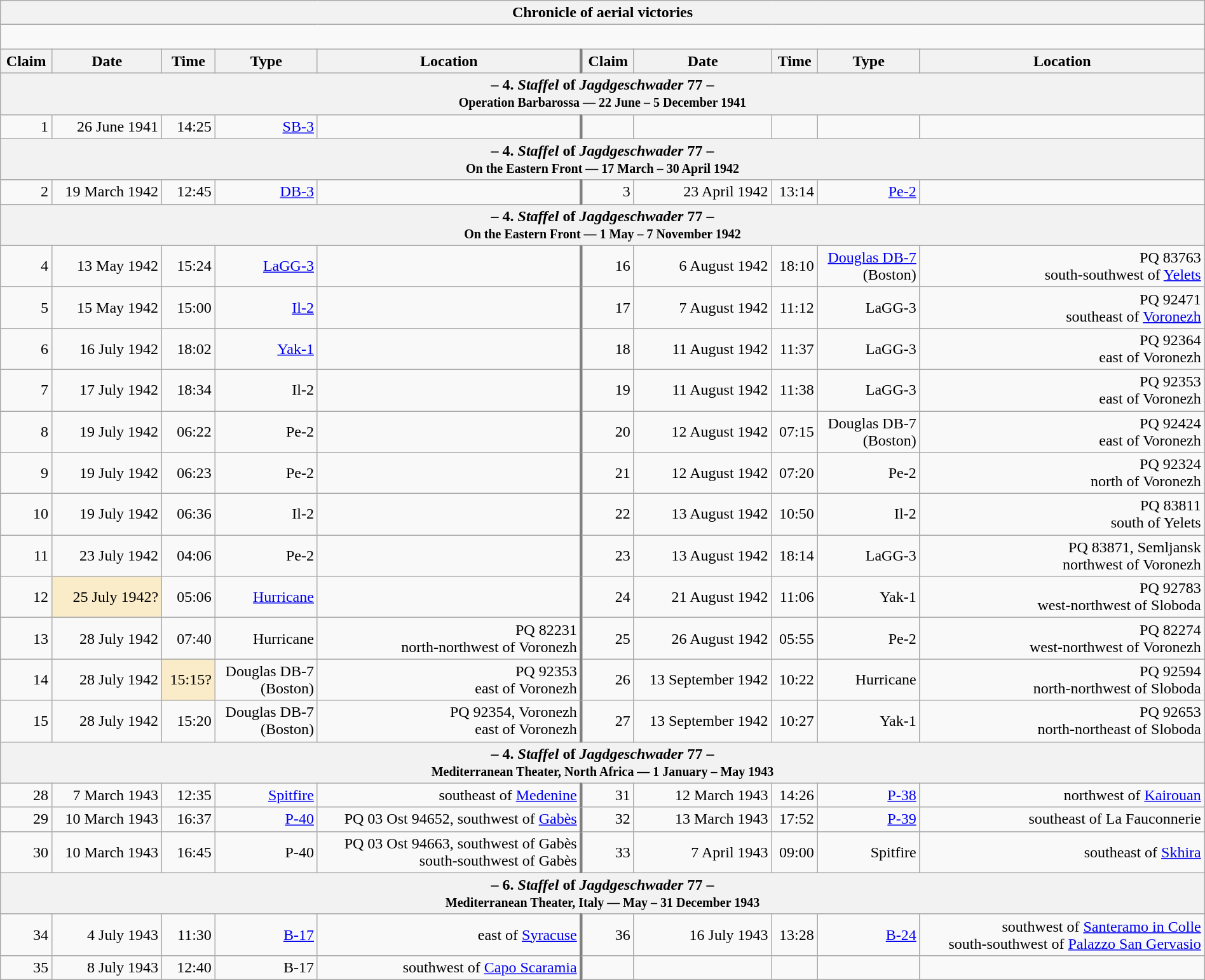<table class="wikitable plainrowheaders collapsible" style="margin-left: auto; margin-right: auto; border: none; text-align:right; width: 100%;">
<tr>
<th colspan="10">Chronicle of aerial victories</th>
</tr>
<tr>
<td colspan="12" style="text-align: left;"><br></td>
</tr>
<tr>
<th scope="col">Claim</th>
<th scope="col">Date</th>
<th scope="col">Time</th>
<th scope="col" width="100px">Type</th>
<th scope="col">Location</th>
<th scope="col" style="border-left: 3px solid grey;">Claim</th>
<th scope="col">Date</th>
<th scope="col">Time</th>
<th scope="col" width="100px">Type</th>
<th scope="col">Location</th>
</tr>
<tr>
<th colspan="10">– 4. <em>Staffel</em> of <em>Jagdgeschwader</em> 77 –<br><small>Operation Barbarossa — 22 June – 5 December 1941</small></th>
</tr>
<tr>
<td>1</td>
<td>26 June 1941</td>
<td>14:25</td>
<td><a href='#'>SB-3</a></td>
<td></td>
<td style="border-left: 3px solid grey;"></td>
<td></td>
<td></td>
<td></td>
<td></td>
</tr>
<tr>
<th colspan="10">– 4. <em>Staffel</em> of <em>Jagdgeschwader</em> 77 –<br><small>On the Eastern Front — 17 March – 30 April 1942</small></th>
</tr>
<tr>
<td>2</td>
<td>19 March 1942</td>
<td>12:45</td>
<td><a href='#'>DB-3</a></td>
<td></td>
<td style="border-left: 3px solid grey;">3</td>
<td>23 April 1942</td>
<td>13:14</td>
<td><a href='#'>Pe-2</a></td>
<td></td>
</tr>
<tr>
<th colspan="10">– 4. <em>Staffel</em> of <em>Jagdgeschwader</em> 77 –<br><small>On the Eastern Front — 1 May – 7 November 1942</small></th>
</tr>
<tr>
<td>4</td>
<td>13 May 1942</td>
<td>15:24</td>
<td><a href='#'>LaGG-3</a></td>
<td></td>
<td style="border-left: 3px solid grey;">16</td>
<td>6 August 1942</td>
<td>18:10</td>
<td><a href='#'>Douglas DB-7</a> (Boston)</td>
<td>PQ 83763<br> south-southwest of <a href='#'>Yelets</a></td>
</tr>
<tr>
<td>5</td>
<td>15 May 1942</td>
<td>15:00</td>
<td><a href='#'>Il-2</a></td>
<td></td>
<td style="border-left: 3px solid grey;">17</td>
<td>7 August 1942</td>
<td>11:12</td>
<td>LaGG-3</td>
<td>PQ 92471<br> southeast of <a href='#'>Voronezh</a></td>
</tr>
<tr>
<td>6</td>
<td>16 July 1942</td>
<td>18:02</td>
<td><a href='#'>Yak-1</a></td>
<td></td>
<td style="border-left: 3px solid grey;">18</td>
<td>11 August 1942</td>
<td>11:37</td>
<td>LaGG-3</td>
<td>PQ 92364<br> east of Voronezh</td>
</tr>
<tr>
<td>7</td>
<td>17 July 1942</td>
<td>18:34</td>
<td>Il-2</td>
<td></td>
<td style="border-left: 3px solid grey;">19</td>
<td>11 August 1942</td>
<td>11:38</td>
<td>LaGG-3</td>
<td>PQ 92353<br> east of Voronezh</td>
</tr>
<tr>
<td>8</td>
<td>19 July 1942</td>
<td>06:22</td>
<td>Pe-2</td>
<td></td>
<td style="border-left: 3px solid grey;">20</td>
<td>12 August 1942</td>
<td>07:15</td>
<td>Douglas DB-7 (Boston)</td>
<td>PQ 92424<br> east of Voronezh</td>
</tr>
<tr>
<td>9</td>
<td>19 July 1942</td>
<td>06:23</td>
<td>Pe-2</td>
<td></td>
<td style="border-left: 3px solid grey;">21</td>
<td>12 August 1942</td>
<td>07:20</td>
<td>Pe-2</td>
<td>PQ 92324<br> north of Voronezh</td>
</tr>
<tr>
<td>10</td>
<td>19 July 1942</td>
<td>06:36</td>
<td>Il-2</td>
<td></td>
<td style="border-left: 3px solid grey;">22</td>
<td>13 August 1942</td>
<td>10:50</td>
<td>Il-2</td>
<td>PQ 83811<br> south of Yelets</td>
</tr>
<tr>
<td>11</td>
<td>23 July 1942</td>
<td>04:06</td>
<td>Pe-2</td>
<td></td>
<td style="border-left: 3px solid grey;">23</td>
<td>13 August 1942</td>
<td>18:14</td>
<td>LaGG-3</td>
<td>PQ 83871, Semljansk<br> northwest of Voronezh</td>
</tr>
<tr>
<td>12</td>
<td style="background:#faecc8">25 July 1942?</td>
<td>05:06</td>
<td><a href='#'>Hurricane</a></td>
<td></td>
<td style="border-left: 3px solid grey;">24</td>
<td>21 August 1942</td>
<td>11:06</td>
<td>Yak-1</td>
<td>PQ 92783<br> west-northwest of Sloboda</td>
</tr>
<tr>
<td>13</td>
<td>28 July 1942</td>
<td>07:40</td>
<td>Hurricane</td>
<td>PQ 82231<br> north-northwest of Voronezh</td>
<td style="border-left: 3px solid grey;">25</td>
<td>26 August 1942</td>
<td>05:55</td>
<td>Pe-2</td>
<td>PQ 82274<br> west-northwest of Voronezh</td>
</tr>
<tr>
<td>14</td>
<td>28 July 1942</td>
<td style="background:#faecc8">15:15?</td>
<td>Douglas DB-7 (Boston)</td>
<td>PQ 92353<br> east of Voronezh</td>
<td style="border-left: 3px solid grey;">26</td>
<td>13 September 1942</td>
<td>10:22</td>
<td>Hurricane</td>
<td>PQ 92594<br> north-northwest of Sloboda</td>
</tr>
<tr>
<td>15</td>
<td>28 July 1942</td>
<td>15:20</td>
<td>Douglas DB-7 (Boston)</td>
<td>PQ 92354, Voronezh<br> east of Voronezh</td>
<td style="border-left: 3px solid grey;">27</td>
<td>13 September 1942</td>
<td>10:27</td>
<td>Yak-1</td>
<td>PQ 92653<br> north-northeast of Sloboda</td>
</tr>
<tr>
<th colspan="10">– 4. <em>Staffel</em> of <em>Jagdgeschwader</em> 77 –<br><small>Mediterranean Theater, North Africa — 1 January – May 1943</small></th>
</tr>
<tr>
<td>28</td>
<td>7 March 1943</td>
<td>12:35</td>
<td><a href='#'>Spitfire</a></td>
<td> southeast of <a href='#'>Medenine</a></td>
<td style="border-left: 3px solid grey;">31</td>
<td>12 March 1943</td>
<td>14:26</td>
<td><a href='#'>P-38</a></td>
<td> northwest of <a href='#'>Kairouan</a></td>
</tr>
<tr>
<td>29</td>
<td>10 March 1943</td>
<td>16:37</td>
<td><a href='#'>P-40</a></td>
<td>PQ 03 Ost 94652,  southwest of <a href='#'>Gabès</a></td>
<td style="border-left: 3px solid grey;">32</td>
<td>13 March 1943</td>
<td>17:52</td>
<td><a href='#'>P-39</a></td>
<td> southeast of La Fauconnerie</td>
</tr>
<tr>
<td>30</td>
<td>10 March 1943</td>
<td>16:45</td>
<td>P-40</td>
<td>PQ 03 Ost 94663,  southwest of Gabès<br> south-southwest of Gabès</td>
<td style="border-left: 3px solid grey;">33</td>
<td>7 April 1943</td>
<td>09:00</td>
<td>Spitfire</td>
<td> southeast of <a href='#'>Skhira</a></td>
</tr>
<tr>
<th colspan="10">– 6. <em>Staffel</em> of <em>Jagdgeschwader</em> 77 –<br><small>Mediterranean Theater, Italy — May – 31 December 1943</small></th>
</tr>
<tr>
<td>34</td>
<td>4 July 1943</td>
<td>11:30</td>
<td><a href='#'>B-17</a></td>
<td> east of <a href='#'>Syracuse</a></td>
<td style="border-left: 3px solid grey;">36</td>
<td>16 July 1943</td>
<td>13:28</td>
<td><a href='#'>B-24</a></td>
<td> southwest of <a href='#'>Santeramo in Colle</a><br> south-southwest of <a href='#'>Palazzo San Gervasio</a></td>
</tr>
<tr>
<td>35</td>
<td>8 July 1943</td>
<td>12:40</td>
<td>B-17</td>
<td> southwest of <a href='#'>Capo Scaramia</a></td>
<td style="border-left: 3px solid grey;"></td>
<td></td>
<td></td>
<td></td>
<td></td>
</tr>
</table>
